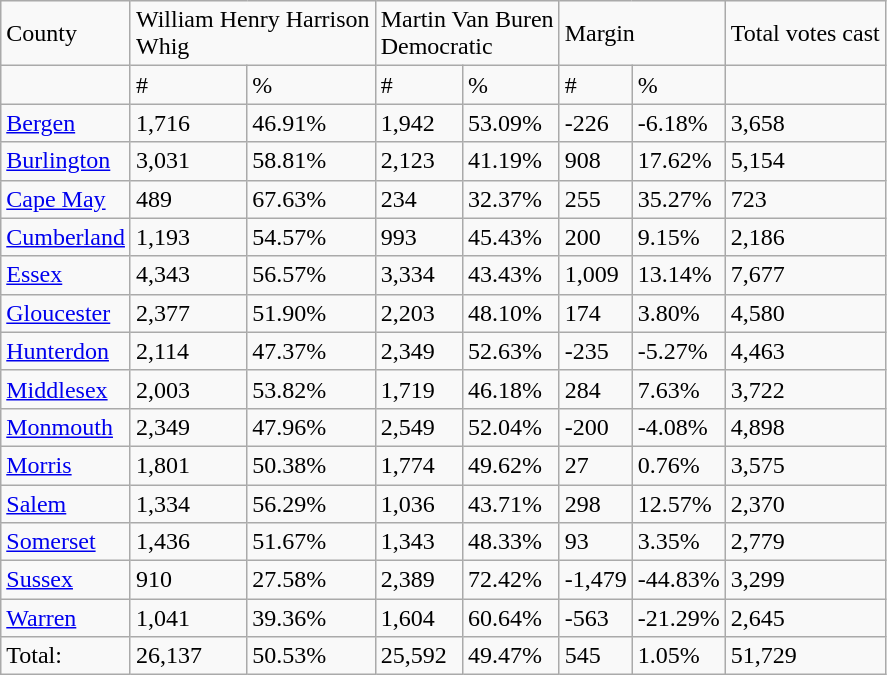<table class="wikitable">
<tr>
<td>County</td>
<td colspan="2" rowspan="1">William Henry Harrison<br>Whig</td>
<td colspan="2" rowspan="1">Martin Van Buren<br>Democratic</td>
<td colspan="2" rowspan="1">Margin</td>
<td>Total votes cast</td>
</tr>
<tr>
<td></td>
<td>#</td>
<td>%</td>
<td>#</td>
<td>%</td>
<td>#</td>
<td>%</td>
<td></td>
</tr>
<tr>
<td><a href='#'>Bergen</a></td>
<td>1,716</td>
<td>46.91%</td>
<td>1,942</td>
<td>53.09%</td>
<td>-226</td>
<td>-6.18%</td>
<td>3,658</td>
</tr>
<tr>
<td><a href='#'>Burlington</a></td>
<td>3,031</td>
<td>58.81%</td>
<td>2,123</td>
<td>41.19%</td>
<td>908</td>
<td>17.62%</td>
<td>5,154</td>
</tr>
<tr>
<td><a href='#'>Cape May</a></td>
<td>489</td>
<td>67.63%</td>
<td>234</td>
<td>32.37%</td>
<td>255</td>
<td>35.27%</td>
<td>723</td>
</tr>
<tr>
<td><a href='#'>Cumberland</a></td>
<td>1,193</td>
<td>54.57%</td>
<td>993</td>
<td>45.43%</td>
<td>200</td>
<td>9.15%</td>
<td>2,186</td>
</tr>
<tr>
<td><a href='#'>Essex</a></td>
<td>4,343</td>
<td>56.57%</td>
<td>3,334</td>
<td>43.43%</td>
<td>1,009</td>
<td>13.14%</td>
<td>7,677</td>
</tr>
<tr>
<td><a href='#'>Gloucester</a></td>
<td>2,377</td>
<td>51.90%</td>
<td>2,203</td>
<td>48.10%</td>
<td>174</td>
<td>3.80%</td>
<td>4,580</td>
</tr>
<tr>
<td><a href='#'>Hunterdon</a></td>
<td>2,114</td>
<td>47.37%</td>
<td>2,349</td>
<td>52.63%</td>
<td>-235</td>
<td>-5.27%</td>
<td>4,463</td>
</tr>
<tr>
<td><a href='#'>Middlesex</a></td>
<td>2,003</td>
<td>53.82%</td>
<td>1,719</td>
<td>46.18%</td>
<td>284</td>
<td>7.63%</td>
<td>3,722</td>
</tr>
<tr>
<td><a href='#'>Monmouth</a></td>
<td>2,349</td>
<td>47.96%</td>
<td>2,549</td>
<td>52.04%</td>
<td>-200</td>
<td>-4.08%</td>
<td>4,898</td>
</tr>
<tr>
<td><a href='#'>Morris</a></td>
<td>1,801</td>
<td>50.38%</td>
<td>1,774</td>
<td>49.62%</td>
<td>27</td>
<td>0.76%</td>
<td>3,575</td>
</tr>
<tr>
<td><a href='#'>Salem</a></td>
<td>1,334</td>
<td>56.29%</td>
<td>1,036</td>
<td>43.71%</td>
<td>298</td>
<td>12.57%</td>
<td>2,370</td>
</tr>
<tr>
<td><a href='#'>Somerset</a></td>
<td>1,436</td>
<td>51.67%</td>
<td>1,343</td>
<td>48.33%</td>
<td>93</td>
<td>3.35%</td>
<td>2,779</td>
</tr>
<tr>
<td><a href='#'>Sussex</a></td>
<td>910</td>
<td>27.58%</td>
<td>2,389</td>
<td>72.42%</td>
<td>-1,479</td>
<td>-44.83%</td>
<td>3,299</td>
</tr>
<tr>
<td><a href='#'>Warren</a></td>
<td>1,041</td>
<td>39.36%</td>
<td>1,604</td>
<td>60.64%</td>
<td>-563</td>
<td>-21.29%</td>
<td>2,645</td>
</tr>
<tr>
<td>Total:</td>
<td>26,137</td>
<td>50.53%</td>
<td>25,592</td>
<td>49.47%</td>
<td>545</td>
<td>1.05%</td>
<td>51,729</td>
</tr>
</table>
